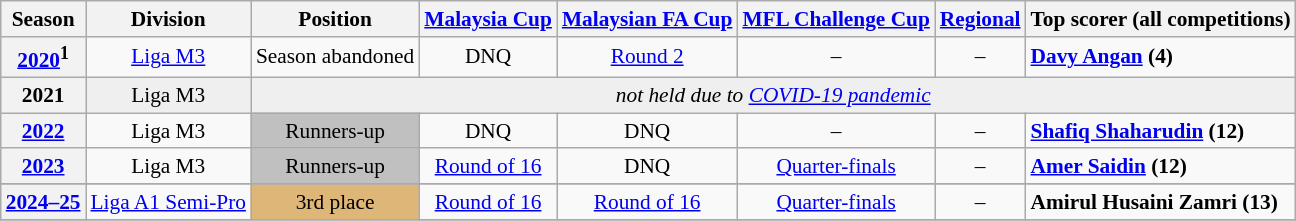<table class="wikitable" style="font-size:89%;">
<tr>
<th>Season</th>
<th>Division</th>
<th>Position</th>
<th><a href='#'>Malaysia Cup</a></th>
<th><a href='#'>Malaysian FA Cup</a></th>
<th><a href='#'>MFL Challenge Cup</a></th>
<th><a href='#'>Regional</a></th>
<th>Top scorer (all competitions)</th>
</tr>
<tr>
<th style="text-align:center;"><a href='#'>2020</a><sup>1</sup></th>
<td style="text-align:center;"><a href='#'>Liga M3</a></td>
<td style="text-align:center;">Season abandoned</td>
<td style="text-align:center;">DNQ</td>
<td style="text-align:center;"><a href='#'>Round 2</a></td>
<td style="text-align:center;">–</td>
<td style="text-align:center;">–</td>
<td><strong> <a href='#'>Davy Angan</a> (4)</strong></td>
</tr>
<tr style="background:#efefef;">
<th style="text-align:center;">2021</th>
<td style="text-align:center;">Liga M3</td>
<td colspan=6 align=center><em>not held due to <a href='#'>COVID-19 pandemic</a></em></td>
</tr>
<tr>
<th style="text-align:center;"><a href='#'>2022</a></th>
<td style="text-align:center;">Liga M3</td>
<td bgcolor=silver style="text-align:center;">Runners-up</td>
<td style="text-align:center;">DNQ</td>
<td style="text-align:center;">DNQ</td>
<td style="text-align:center;">–</td>
<td style="text-align:center;">–</td>
<td><strong> <a href='#'>Shafiq Shaharudin</a> (12)</strong></td>
</tr>
<tr>
<th style="text-align:center;"><a href='#'>2023</a></th>
<td style="text-align:center;">Liga M3</td>
<td bgcolor=silver style="text-align:center;">Runners-up</td>
<td style="text-align:center;"><a href='#'>Round of 16</a></td>
<td style="text-align:center;">DNQ</td>
<td style="text-align:center;"><a href='#'>Quarter-finals</a></td>
<td style="text-align:center;">–</td>
<td><strong> <a href='#'>Amer Saidin</a> (12)</strong></td>
</tr>
<tr>
</tr>
<tr>
<th style="text-align:center;"><a href='#'>2024–25</a></th>
<td style="text-align:center;"><a href='#'>Liga A1 Semi-Pro</a></td>
<td bgcolor=#deb678 style="text-align:center;">3rd place</td>
<td style="text-align:center;"><a href='#'>Round of 16</a></td>
<td style="text-align:center;"><a href='#'>Round of 16</a></td>
<td style="text-align:center;"><a href='#'>Quarter-finals</a></td>
<td style="text-align:center;">–</td>
<td><strong> Amirul Husaini Zamri (13)</strong></td>
</tr>
<tr>
</tr>
</table>
